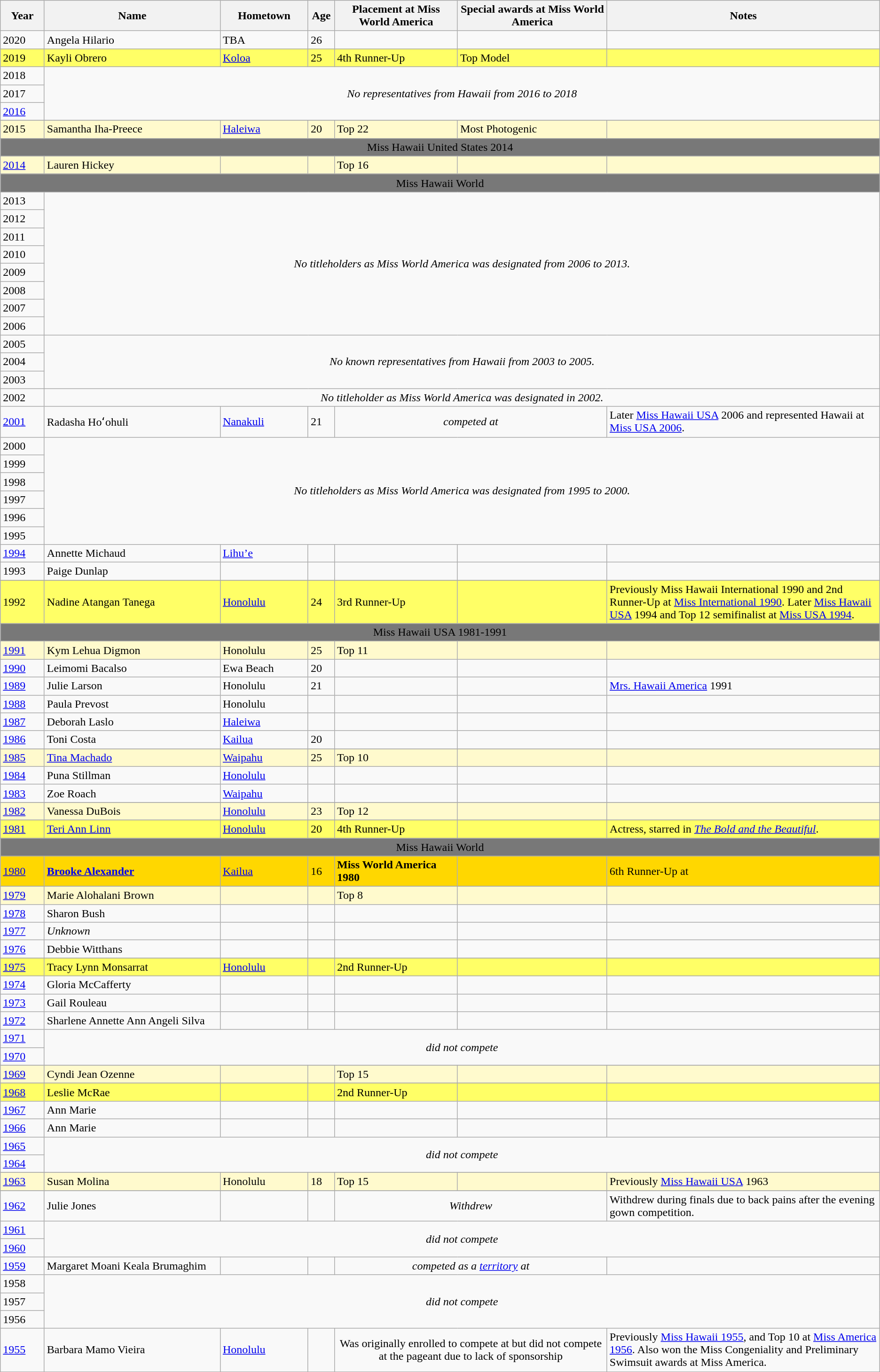<table class="wikitable">
<tr>
<th width=5%>Year</th>
<th width=20%>Name</th>
<th width=10%>Hometown</th>
<th width=3%>Age<br></th>
<th width=14%>Placement at Miss World America</th>
<th width=17%>Special awards at Miss World America</th>
<th width=31%>Notes</th>
</tr>
<tr>
<td>2020</td>
<td>Angela Hilario</td>
<td>TBA</td>
<td>26</td>
<td></td>
<td></td>
<td></td>
</tr>
<tr style="background-color:#FFFF66;">
<td>2019</td>
<td>Kayli Obrero</td>
<td><a href='#'>Koloa</a></td>
<td>25</td>
<td>4th Runner-Up</td>
<td>Top Model</td>
<td></td>
</tr>
<tr>
<td>2018</td>
<td rowspan=3 colspan=6 align=center><em>No representatives from Hawaii from 2016 to 2018</em></td>
</tr>
<tr>
<td>2017</td>
</tr>
<tr>
<td><a href='#'>2016</a></td>
</tr>
<tr>
</tr>
<tr style="background-color:#FFFACD;">
<td>2015</td>
<td>Samantha Iha-Preece</td>
<td><a href='#'>Haleiwa</a></td>
<td>20</td>
<td>Top 22</td>
<td>Most Photogenic</td>
<td></td>
</tr>
<tr bgcolor="#787878" align="center">
<td colspan="7"><span>Miss Hawaii United States 2014</span></td>
</tr>
<tr>
</tr>
<tr style="background-color:#FFFACD;">
<td><a href='#'>2014</a></td>
<td>Lauren Hickey</td>
<td></td>
<td></td>
<td>Top 16</td>
<td></td>
<td></td>
</tr>
<tr bgcolor="#787878" align="center">
<td colspan="7"><span>Miss Hawaii World</span></td>
</tr>
<tr>
<td>2013</td>
<td rowspan=8 colspan=6 align=center><em>No titleholders as Miss World America was designated from 2006 to 2013.</em></td>
</tr>
<tr>
<td>2012</td>
</tr>
<tr>
<td>2011</td>
</tr>
<tr>
<td>2010</td>
</tr>
<tr>
<td>2009</td>
</tr>
<tr>
<td>2008</td>
</tr>
<tr>
<td>2007</td>
</tr>
<tr>
<td>2006</td>
</tr>
<tr>
<td>2005</td>
<td rowspan=3 colspan=6 align=center><em>No known representatives from Hawaii from 2003 to 2005.</em></td>
</tr>
<tr>
<td>2004</td>
</tr>
<tr>
<td>2003</td>
</tr>
<tr>
<td>2002</td>
<td colspan=6 align=center><em>No titleholder as Miss World America was designated in 2002.</em></td>
</tr>
<tr>
<td><a href='#'>2001</a></td>
<td>Radasha Hoʻohuli</td>
<td><a href='#'>Nanakuli</a></td>
<td>21</td>
<td colspan=2 align=center><em>competed at </em></td>
<td>Later <a href='#'>Miss Hawaii USA</a> 2006 and represented Hawaii at <a href='#'>Miss USA 2006</a>.</td>
</tr>
<tr>
<td>2000</td>
<td rowspan=6 colspan=6 align=center><em>No titleholders as Miss World America was designated from 1995 to 2000.</em></td>
</tr>
<tr>
<td>1999</td>
</tr>
<tr>
<td>1998</td>
</tr>
<tr>
<td>1997</td>
</tr>
<tr>
<td>1996</td>
</tr>
<tr>
<td>1995</td>
</tr>
<tr>
<td><a href='#'>1994</a></td>
<td>Annette Michaud</td>
<td><a href='#'>Lihu’e</a></td>
<td></td>
<td></td>
<td></td>
<td></td>
</tr>
<tr>
<td>1993</td>
<td>Paige Dunlap</td>
<td></td>
<td></td>
<td></td>
<td></td>
<td></td>
</tr>
<tr>
</tr>
<tr style="background-color:#FFFF66;">
<td>1992</td>
<td>Nadine Atangan Tanega</td>
<td><a href='#'>Honolulu</a></td>
<td>24</td>
<td>3rd Runner-Up</td>
<td></td>
<td>Previously Miss Hawaii International 1990 and 2nd Runner-Up at <a href='#'>Miss International 1990</a>. Later <a href='#'>Miss Hawaii USA</a> 1994 and Top 12 semifinalist at <a href='#'>Miss USA 1994</a>.</td>
</tr>
<tr bgcolor="#787878" align="center">
<td colspan="7"><span>Miss Hawaii USA 1981-1991</span></td>
</tr>
<tr style="background-color:#FFFACD;">
<td><a href='#'>1991</a></td>
<td>Kym Lehua Digmon</td>
<td>Honolulu</td>
<td>25</td>
<td>Top 11</td>
<td></td>
<td></td>
</tr>
<tr>
<td><a href='#'>1990</a></td>
<td>Leimomi Bacalso</td>
<td>Ewa Beach</td>
<td>20</td>
<td></td>
<td></td>
<td></td>
</tr>
<tr>
<td><a href='#'>1989</a></td>
<td>Julie Larson</td>
<td>Honolulu</td>
<td>21</td>
<td></td>
<td></td>
<td><a href='#'>Mrs. Hawaii America</a> 1991</td>
</tr>
<tr>
<td><a href='#'>1988</a></td>
<td>Paula Prevost</td>
<td>Honolulu</td>
<td></td>
<td></td>
<td></td>
<td></td>
</tr>
<tr>
<td><a href='#'>1987</a></td>
<td>Deborah Laslo</td>
<td><a href='#'>Haleiwa</a></td>
<td></td>
<td></td>
<td></td>
<td></td>
</tr>
<tr>
<td><a href='#'>1986</a></td>
<td>Toni Costa</td>
<td><a href='#'>Kailua</a></td>
<td>20</td>
<td></td>
<td></td>
<td></td>
</tr>
<tr>
</tr>
<tr style="background-color:#FFFACD;">
<td><a href='#'>1985</a></td>
<td><a href='#'>Tina Machado</a></td>
<td><a href='#'>Waipahu</a></td>
<td>25</td>
<td>Top 10</td>
<td></td>
<td></td>
</tr>
<tr>
<td><a href='#'>1984</a></td>
<td>Puna Stillman</td>
<td><a href='#'>Honolulu</a></td>
<td></td>
<td></td>
<td></td>
<td></td>
</tr>
<tr>
<td><a href='#'>1983</a></td>
<td>Zoe Roach</td>
<td><a href='#'>Waipahu</a></td>
<td></td>
<td></td>
<td></td>
<td></td>
</tr>
<tr>
</tr>
<tr style="background-color:#FFFACD;">
<td><a href='#'>1982</a></td>
<td>Vanessa DuBois</td>
<td><a href='#'>Honolulu</a></td>
<td>23</td>
<td>Top 12</td>
<td></td>
<td></td>
</tr>
<tr>
</tr>
<tr style="background-color:#FFFF66;">
<td><a href='#'>1981</a></td>
<td><a href='#'>Teri Ann Linn</a></td>
<td><a href='#'>Honolulu</a></td>
<td>20</td>
<td>4th Runner-Up</td>
<td></td>
<td>Actress, starred in <em><a href='#'>The Bold and the Beautiful</a></em>.</td>
</tr>
<tr bgcolor="#787878" align="center">
<td colspan="7"><span>Miss Hawaii World</span></td>
</tr>
<tr>
</tr>
<tr style="background-color:GOLD;">
<td><a href='#'>1980</a></td>
<td><strong><a href='#'>Brooke Alexander</a></strong></td>
<td><a href='#'>Kailua</a></td>
<td>16</td>
<td><strong>Miss World America 1980</strong></td>
<td></td>
<td>6th Runner-Up at </td>
</tr>
<tr>
</tr>
<tr style="background-color:#FFFACD;">
<td><a href='#'>1979</a></td>
<td>Marie Alohalani Brown</td>
<td></td>
<td></td>
<td>Top 8</td>
<td></td>
<td></td>
</tr>
<tr>
<td><a href='#'>1978</a></td>
<td>Sharon Bush</td>
<td></td>
<td></td>
<td></td>
<td></td>
<td></td>
</tr>
<tr>
<td><a href='#'>1977</a></td>
<td><em>Unknown</em></td>
<td></td>
<td></td>
<td></td>
<td></td>
<td></td>
</tr>
<tr>
<td><a href='#'>1976</a></td>
<td>Debbie Witthans</td>
<td></td>
<td></td>
<td></td>
<td></td>
<td></td>
</tr>
<tr>
</tr>
<tr style="background-color:#FFFF66;">
<td><a href='#'>1975</a></td>
<td>Tracy Lynn Monsarrat</td>
<td><a href='#'>Honolulu</a></td>
<td></td>
<td>2nd Runner-Up</td>
<td></td>
<td></td>
</tr>
<tr>
<td><a href='#'>1974</a></td>
<td>Gloria McCafferty</td>
<td></td>
<td></td>
<td></td>
<td></td>
<td></td>
</tr>
<tr>
<td><a href='#'>1973</a></td>
<td>Gail Rouleau</td>
<td></td>
<td></td>
<td></td>
<td></td>
<td></td>
</tr>
<tr>
<td><a href='#'>1972</a></td>
<td>Sharlene Annette Ann Angeli Silva</td>
<td></td>
<td></td>
<td></td>
<td></td>
<td></td>
</tr>
<tr>
<td><a href='#'>1971</a></td>
<td rowspan=2 colspan=6 align=center><em>did not compete</em></td>
</tr>
<tr>
<td><a href='#'>1970</a></td>
</tr>
<tr>
</tr>
<tr style="background-color:#FFFACD;">
<td><a href='#'>1969</a></td>
<td>Cyndi Jean Ozenne</td>
<td></td>
<td></td>
<td>Top 15</td>
<td></td>
<td></td>
</tr>
<tr>
</tr>
<tr style="background-color:#FFFF66;">
<td><a href='#'>1968</a></td>
<td>Leslie McRae</td>
<td></td>
<td></td>
<td>2nd Runner-Up</td>
<td></td>
<td></td>
</tr>
<tr>
<td><a href='#'>1967</a></td>
<td>Ann Marie</td>
<td></td>
<td></td>
<td></td>
<td></td>
<td></td>
</tr>
<tr>
<td><a href='#'>1966</a></td>
<td>Ann Marie</td>
<td></td>
<td></td>
<td></td>
<td></td>
<td></td>
</tr>
<tr>
<td><a href='#'>1965</a></td>
<td rowspan=2 colspan=6 align=center><em>did not compete</em></td>
</tr>
<tr>
<td><a href='#'>1964</a></td>
</tr>
<tr>
</tr>
<tr style="background-color:#FFFACD;">
<td><a href='#'>1963</a></td>
<td>Susan Molina</td>
<td>Honolulu</td>
<td>18</td>
<td>Top 15</td>
<td></td>
<td>Previously <a href='#'>Miss Hawaii USA</a> 1963</td>
</tr>
<tr>
</tr>
<tr>
<td><a href='#'>1962</a></td>
<td>Julie Jones</td>
<td></td>
<td></td>
<td colspan=2 align=center><em>Withdrew</em></td>
<td>Withdrew during finals due to back pains after the evening gown competition.</td>
</tr>
<tr>
<td><a href='#'>1961</a></td>
<td rowspan=2 colspan=6 align=center><em>did not compete</em></td>
</tr>
<tr>
<td><a href='#'>1960</a></td>
</tr>
<tr>
<td><a href='#'>1959</a></td>
<td>Margaret Moani Keala Brumaghim</td>
<td></td>
<td></td>
<td colspan=2 align=center><em>competed as a <a href='#'>territory</a> at </em></td>
<td></td>
</tr>
<tr>
<td>1958</td>
<td rowspan=3 colspan=6 align=center><em>did not compete</td>
</tr>
<tr>
<td>1957</td>
</tr>
<tr>
<td>1956</td>
</tr>
<tr>
<td><a href='#'>1955</a></td>
<td>Barbara Mamo Vieira</td>
<td><a href='#'>Honolulu</a></td>
<td></td>
<td colspan=2 align=center></em>Was originally enrolled to compete at  but did not compete at the pageant due to lack of sponsorship<em></td>
<td>Previously <a href='#'>Miss Hawaii 1955</a>, and Top 10 at <a href='#'>Miss America 1956</a>. Also won the Miss Congeniality and Preliminary Swimsuit awards at Miss America.</td>
</tr>
<tr>
</tr>
</table>
